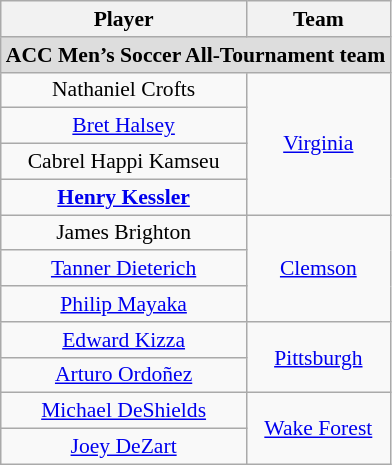<table class="wikitable" style="white-space:nowrap; font-size:90%; text-align: center;">
<tr>
<th>Player</th>
<th>Team</th>
</tr>
<tr>
<td colspan="2" style="text-align:center; background:#ddd;"><strong>ACC Men’s Soccer All-Tournament team</strong></td>
</tr>
<tr>
<td>Nathaniel Crofts</td>
<td rowspan=4><a href='#'>Virginia</a></td>
</tr>
<tr>
<td><a href='#'>Bret Halsey</a></td>
</tr>
<tr>
<td>Cabrel Happi Kamseu</td>
</tr>
<tr>
<td><strong><a href='#'>Henry Kessler</a></strong></td>
</tr>
<tr>
<td>James Brighton</td>
<td rowspan=3><a href='#'>Clemson</a></td>
</tr>
<tr>
<td><a href='#'>Tanner Dieterich</a></td>
</tr>
<tr>
<td><a href='#'>Philip Mayaka</a></td>
</tr>
<tr>
<td><a href='#'>Edward Kizza</a></td>
<td rowspan=2><a href='#'>Pittsburgh</a></td>
</tr>
<tr>
<td><a href='#'>Arturo Ordoñez</a></td>
</tr>
<tr>
<td><a href='#'>Michael DeShields</a></td>
<td rowspan=2><a href='#'>Wake Forest</a></td>
</tr>
<tr>
<td><a href='#'>Joey DeZart</a></td>
</tr>
</table>
